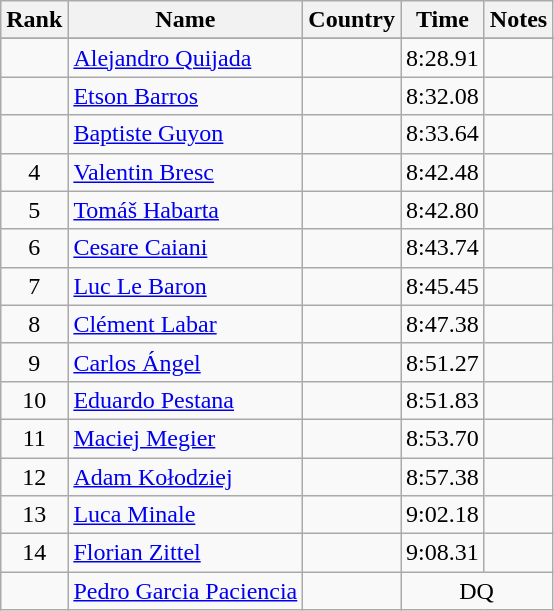<table class="wikitable sortable" style="text-align:center">
<tr>
<th>Rank</th>
<th>Name</th>
<th>Country</th>
<th>Time</th>
<th>Notes</th>
</tr>
<tr>
</tr>
<tr>
<td></td>
<td align=left><a href='#'>Alejandro Quijada</a></td>
<td align=left></td>
<td>8:28.91</td>
<td></td>
</tr>
<tr>
<td></td>
<td align=left><a href='#'>Etson Barros</a></td>
<td align=left></td>
<td>8:32.08</td>
<td></td>
</tr>
<tr>
<td></td>
<td align=left><a href='#'>Baptiste Guyon</a></td>
<td align=left></td>
<td>8:33.64</td>
<td></td>
</tr>
<tr>
<td>4</td>
<td align=left><a href='#'>Valentin Bresc</a></td>
<td align=left></td>
<td>8:42.48</td>
<td></td>
</tr>
<tr>
<td>5</td>
<td align=left><a href='#'>Tomáš Habarta</a></td>
<td align=left></td>
<td>8:42.80</td>
<td></td>
</tr>
<tr>
<td>6</td>
<td align=left><a href='#'>Cesare Caiani</a></td>
<td align=left></td>
<td>8:43.74</td>
<td></td>
</tr>
<tr>
<td>7</td>
<td align=left><a href='#'>Luc Le Baron</a></td>
<td align=left></td>
<td>8:45.45</td>
<td></td>
</tr>
<tr>
<td>8</td>
<td align=left><a href='#'>Clément Labar</a></td>
<td align=left></td>
<td>8:47.38</td>
<td></td>
</tr>
<tr>
<td>9</td>
<td align=left><a href='#'>Carlos Ángel</a></td>
<td align=left></td>
<td>8:51.27</td>
<td></td>
</tr>
<tr>
<td>10</td>
<td align=left><a href='#'>Eduardo Pestana</a></td>
<td align=left></td>
<td>8:51.83</td>
<td></td>
</tr>
<tr>
<td>11</td>
<td align=left><a href='#'>Maciej Megier</a></td>
<td align=left></td>
<td>8:53.70</td>
<td></td>
</tr>
<tr>
<td>12</td>
<td align=left><a href='#'>Adam Kołodziej</a></td>
<td align=left></td>
<td>8:57.38</td>
<td></td>
</tr>
<tr>
<td>13</td>
<td align=left><a href='#'>Luca Minale</a></td>
<td align=left></td>
<td>9:02.18</td>
<td></td>
</tr>
<tr>
<td>14</td>
<td align=left><a href='#'>Florian Zittel</a></td>
<td align=left></td>
<td>9:08.31</td>
<td></td>
</tr>
<tr>
<td></td>
<td align=left><a href='#'>Pedro Garcia Paciencia</a></td>
<td align=left></td>
<td colspan=2>DQ</td>
</tr>
</table>
